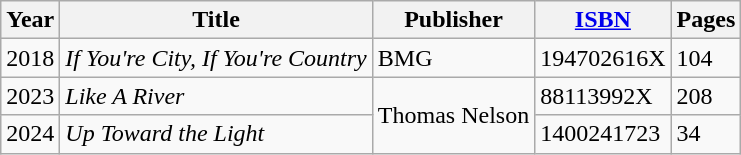<table class="wikitable sortable">
<tr>
<th>Year</th>
<th>Title</th>
<th>Publisher</th>
<th><a href='#'>ISBN</a></th>
<th>Pages</th>
</tr>
<tr>
<td>2018</td>
<td><em>If You're City, If You're Country</em></td>
<td>BMG</td>
<td>194702616X</td>
<td>104</td>
</tr>
<tr>
<td>2023</td>
<td><em>Like A River</em></td>
<td rowspan="2">Thomas Nelson</td>
<td>88113992X</td>
<td>208</td>
</tr>
<tr>
<td>2024</td>
<td><em>Up Toward the Light</em></td>
<td>1400241723</td>
<td>34</td>
</tr>
</table>
